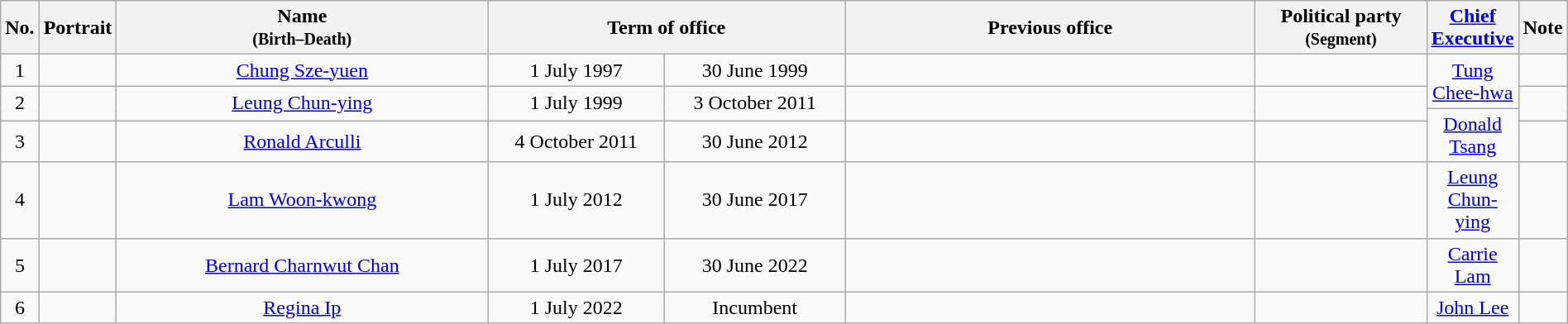<table class="wikitable" width=100% style="text-align: center;">
<tr>
<th>No.<br></th>
<th>Portrait</th>
<th width=27%>Name<br><small>(Birth–Death)</small></th>
<th colspan="2" width=25%>Term of office</th>
<th width=30%>Previous office</th>
<th width=12%>Political party<br><small>(Segment)</small></th>
<th><a href='#'>Chief Executive</a></th>
<th>Note</th>
</tr>
<tr>
<td>1</td>
<td></td>
<td><a href='#'>Chung Sze-yuen</a></td>
<td>1 July 1997</td>
<td>30 June 1999</td>
<td></td>
<td></td>
<td rowspan=2><a href='#'>Tung Chee-hwa</a></td>
<td></td>
</tr>
<tr>
<td rowspan=2>2</td>
<td rowspan=2></td>
<td rowspan=2><a href='#'>Leung Chun-ying</a></td>
<td rowspan=2>1 July 1999</td>
<td rowspan=2>3 October 2011</td>
<td rowspan=2></td>
<td rowspan=2></td>
<td rowspan=2></td>
</tr>
<tr>
<td rowspan=2><a href='#'>Donald Tsang</a></td>
</tr>
<tr>
<td>3</td>
<td></td>
<td><a href='#'>Ronald Arculli</a></td>
<td>4 October 2011</td>
<td>30 June 2012</td>
<td></td>
<td></td>
<td></td>
</tr>
<tr>
<td>4</td>
<td></td>
<td><a href='#'>Lam Woon-kwong</a></td>
<td>1 July 2012</td>
<td>30 June 2017</td>
<td></td>
<td></td>
<td><a href='#'>Leung Chun-ying</a></td>
<td></td>
</tr>
<tr>
<td>5</td>
<td></td>
<td><a href='#'>Bernard Charnwut Chan</a></td>
<td>1 July 2017</td>
<td>30 June 2022</td>
<td></td>
<td></td>
<td><a href='#'>Carrie Lam</a></td>
<td></td>
</tr>
<tr>
<td>6</td>
<td></td>
<td><a href='#'>Regina Ip</a></td>
<td>1 July 2022</td>
<td>Incumbent</td>
<td></td>
<td></td>
<td><a href='#'>John Lee</a></td>
<td></td>
</tr>
</table>
